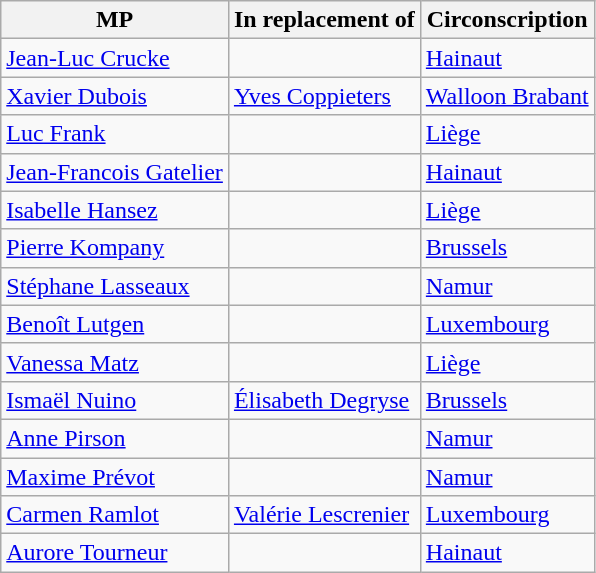<table class="wikitable sortable">
<tr>
<th>MP</th>
<th>In replacement of</th>
<th>Circonscription</th>
</tr>
<tr>
<td><a href='#'>Jean-Luc Crucke</a></td>
<td></td>
<td><a href='#'>Hainaut</a></td>
</tr>
<tr>
<td><a href='#'>Xavier Dubois</a></td>
<td><a href='#'>Yves Coppieters</a></td>
<td><a href='#'>Walloon Brabant</a></td>
</tr>
<tr>
<td><a href='#'>Luc Frank</a></td>
<td></td>
<td><a href='#'>Liège</a></td>
</tr>
<tr>
<td><a href='#'>Jean-Francois Gatelier</a></td>
<td></td>
<td><a href='#'>Hainaut</a></td>
</tr>
<tr>
<td><a href='#'>Isabelle Hansez</a></td>
<td></td>
<td><a href='#'>Liège</a></td>
</tr>
<tr>
<td><a href='#'>Pierre Kompany</a></td>
<td></td>
<td><a href='#'>Brussels</a></td>
</tr>
<tr>
<td><a href='#'>Stéphane Lasseaux</a></td>
<td></td>
<td><a href='#'>Namur</a></td>
</tr>
<tr>
<td><a href='#'>Benoît Lutgen</a></td>
<td></td>
<td><a href='#'>Luxembourg</a></td>
</tr>
<tr>
<td><a href='#'>Vanessa Matz</a></td>
<td></td>
<td><a href='#'>Liège</a></td>
</tr>
<tr>
<td><a href='#'>Ismaël Nuino</a></td>
<td><a href='#'>Élisabeth Degryse</a></td>
<td><a href='#'>Brussels</a></td>
</tr>
<tr>
<td><a href='#'>Anne Pirson</a></td>
<td></td>
<td><a href='#'>Namur</a></td>
</tr>
<tr>
<td><a href='#'>Maxime Prévot</a></td>
<td></td>
<td><a href='#'>Namur</a></td>
</tr>
<tr>
<td><a href='#'>Carmen Ramlot</a></td>
<td><a href='#'>Valérie Lescrenier</a></td>
<td><a href='#'>Luxembourg</a></td>
</tr>
<tr>
<td><a href='#'>Aurore Tourneur</a></td>
<td></td>
<td><a href='#'>Hainaut</a></td>
</tr>
</table>
